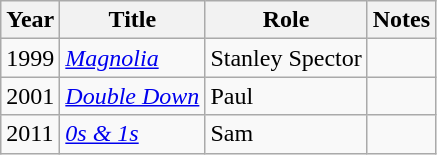<table class="wikitable sortable">
<tr>
<th>Year</th>
<th>Title</th>
<th>Role</th>
<th>Notes</th>
</tr>
<tr>
<td>1999</td>
<td><a href='#'><em>Magnolia</em></a></td>
<td>Stanley Spector</td>
<td></td>
</tr>
<tr>
<td>2001</td>
<td><a href='#'><em>Double Down</em></a></td>
<td>Paul</td>
<td></td>
</tr>
<tr>
<td>2011</td>
<td><em><a href='#'>0s & 1s</a></em></td>
<td>Sam</td>
<td></td>
</tr>
</table>
